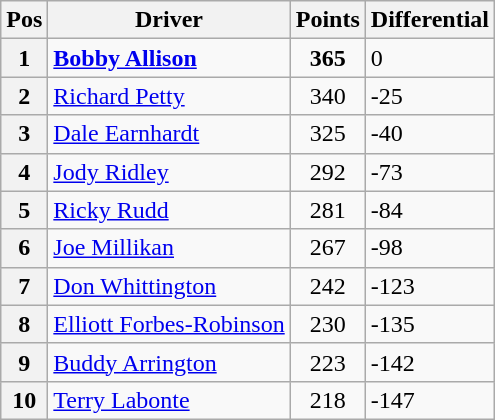<table class="wikitable">
<tr>
<th>Pos</th>
<th>Driver</th>
<th>Points</th>
<th>Differential</th>
</tr>
<tr>
<th>1</th>
<td><strong><a href='#'>Bobby Allison</a></strong></td>
<td style="text-align:center;"><strong>365</strong></td>
<td>0</td>
</tr>
<tr>
<th>2</th>
<td><a href='#'>Richard Petty</a></td>
<td style="text-align:center;">340</td>
<td>-25</td>
</tr>
<tr>
<th>3</th>
<td><a href='#'>Dale Earnhardt</a></td>
<td style="text-align:center;">325</td>
<td>-40</td>
</tr>
<tr>
<th>4</th>
<td><a href='#'>Jody Ridley</a></td>
<td style="text-align:center;">292</td>
<td>-73</td>
</tr>
<tr>
<th>5</th>
<td><a href='#'>Ricky Rudd</a></td>
<td style="text-align:center;">281</td>
<td>-84</td>
</tr>
<tr>
<th>6</th>
<td><a href='#'>Joe Millikan</a></td>
<td style="text-align:center;">267</td>
<td>-98</td>
</tr>
<tr>
<th>7</th>
<td><a href='#'>Don Whittington</a></td>
<td style="text-align:center;">242</td>
<td>-123</td>
</tr>
<tr>
<th>8</th>
<td><a href='#'>Elliott Forbes-Robinson</a></td>
<td style="text-align:center;">230</td>
<td>-135</td>
</tr>
<tr>
<th>9</th>
<td><a href='#'>Buddy Arrington</a></td>
<td style="text-align:center;">223</td>
<td>-142</td>
</tr>
<tr>
<th>10</th>
<td><a href='#'>Terry Labonte</a></td>
<td style="text-align:center;">218</td>
<td>-147</td>
</tr>
</table>
